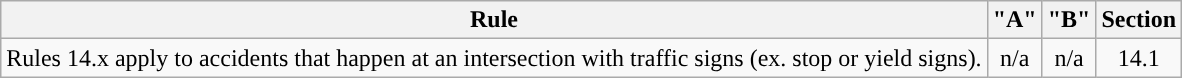<table class="wikitable">
<tr>
<th style="text-align: center;">Rule</th>
<th style="text-align: center;">"A"</th>
<th style="text-align: center;">"B"</th>
<th style="text-align: center;">Section</th>
</tr>
<tr>
<td style="text-align: center;">Rules 14.x apply to accidents that happen at an intersection with traffic signs (ex. stop or yield signs).</td>
<td style="text-align: center;">n/a</td>
<td style="text-align: center;">n/a</td>
<td style="text-align: center;">14.1</td>
</tr>
</table>
